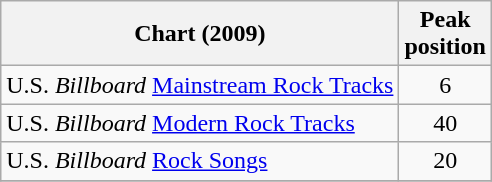<table class="wikitable">
<tr>
<th>Chart (2009)</th>
<th>Peak<br>position</th>
</tr>
<tr>
<td>U.S. <em>Billboard</em> <a href='#'>Mainstream Rock Tracks</a></td>
<td align="center">6</td>
</tr>
<tr>
<td>U.S. <em>Billboard</em> <a href='#'>Modern Rock Tracks</a></td>
<td align="center">40</td>
</tr>
<tr>
<td>U.S. <em>Billboard</em> <a href='#'>Rock Songs</a></td>
<td align="center">20</td>
</tr>
<tr>
</tr>
</table>
